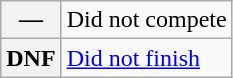<table class="wikitable">
<tr>
<th scope="row">—</th>
<td>Did not compete</td>
</tr>
<tr>
<th scope="row">DNF</th>
<td><a href='#'>Did not finish</a></td>
</tr>
</table>
